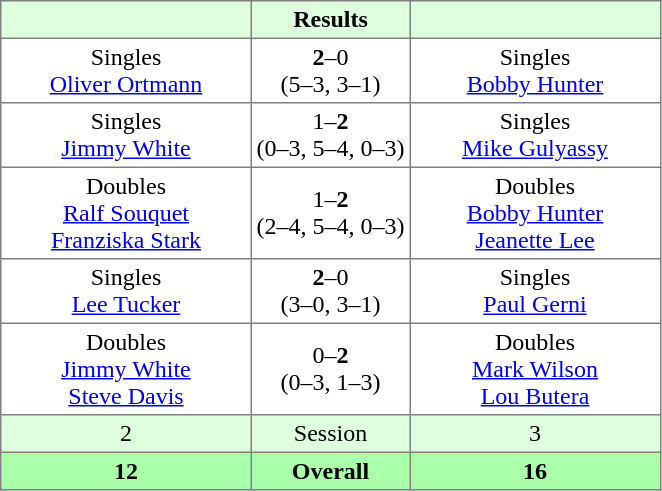<table border="1" cellpadding="3" style="border-collapse: collapse;">
<tr bgcolor="#ddffdd">
<th width="160"></th>
<th>Results</th>
<th width="160"></th>
</tr>
<tr>
<td align="center">Singles<br><a href='#'>Oliver Ortmann</a></td>
<td align="center"><strong>2</strong>–0<br>(5–3, 3–1)</td>
<td align="center">Singles<br><a href='#'>Bobby Hunter</a></td>
</tr>
<tr>
<td align="center">Singles<br><a href='#'>Jimmy White</a></td>
<td align="center">1–<strong>2</strong><br>(0–3, 5–4, 0–3)</td>
<td align="center">Singles<br><a href='#'>Mike Gulyassy</a></td>
</tr>
<tr>
<td align="center">Doubles<br><a href='#'>Ralf Souquet</a><br><a href='#'>Franziska Stark</a></td>
<td align="center">1–<strong>2</strong><br>(2–4, 5–4, 0–3)</td>
<td align="center">Doubles<br><a href='#'>Bobby Hunter</a><br><a href='#'>Jeanette Lee</a></td>
</tr>
<tr>
<td align="center">Singles<br><a href='#'>Lee Tucker</a></td>
<td align="center"><strong>2</strong>–0<br>(3–0, 3–1)</td>
<td align="center">Singles<br><a href='#'>Paul Gerni</a></td>
</tr>
<tr>
<td align="center">Doubles<br><a href='#'>Jimmy White</a><br><a href='#'>Steve Davis</a></td>
<td align="center">0–<strong>2</strong><br>(0–3, 1–3)</td>
<td align="center">Doubles<br><a href='#'>Mark Wilson</a><br><a href='#'>Lou Butera</a></td>
</tr>
<tr bgcolor="#ddffdd">
<td align="center">2</td>
<td align="center">Session</td>
<td align="center">3</td>
</tr>
<tr bgcolor="#aaffaa">
<th align="center">12</th>
<th align="center">Overall</th>
<th align="center">16</th>
</tr>
</table>
